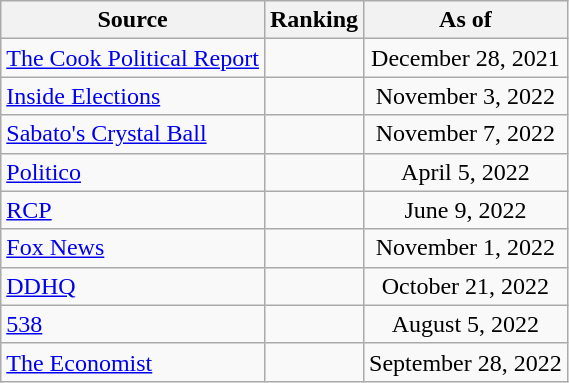<table class="wikitable" style="text-align:center">
<tr>
<th>Source</th>
<th>Ranking</th>
<th>As of</th>
</tr>
<tr>
<td align=left><a href='#'>The Cook Political Report</a></td>
<td></td>
<td>December 28, 2021</td>
</tr>
<tr>
<td align=left><a href='#'>Inside Elections</a></td>
<td></td>
<td>November 3, 2022</td>
</tr>
<tr>
<td align=left><a href='#'>Sabato's Crystal Ball</a></td>
<td></td>
<td>November 7, 2022</td>
</tr>
<tr>
<td style="text-align:left;"><a href='#'>Politico</a></td>
<td></td>
<td>April 5, 2022</td>
</tr>
<tr>
<td style="text-align:left;"><a href='#'>RCP</a></td>
<td></td>
<td>June 9, 2022</td>
</tr>
<tr>
<td align=left><a href='#'>Fox News</a></td>
<td></td>
<td>November 1, 2022</td>
</tr>
<tr>
<td style="text-align:left;"><a href='#'>DDHQ</a></td>
<td></td>
<td>October 21, 2022</td>
</tr>
<tr>
<td style="text-align:left;"><a href='#'>538</a></td>
<td></td>
<td>August 5, 2022</td>
</tr>
<tr>
<td align="left"><a href='#'>The Economist</a></td>
<td></td>
<td>September 28, 2022</td>
</tr>
</table>
